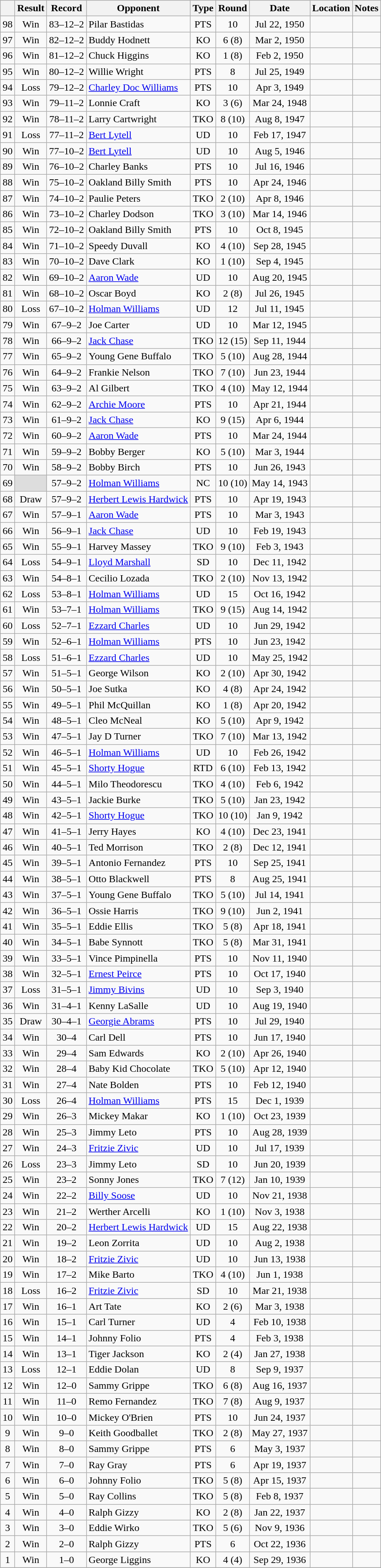<table class="wikitable" style="text-align:center">
<tr>
<th></th>
<th>Result</th>
<th>Record</th>
<th>Opponent</th>
<th>Type</th>
<th>Round</th>
<th>Date</th>
<th>Location</th>
<th>Notes</th>
</tr>
<tr>
<td>98</td>
<td>Win</td>
<td>83–12–2 </td>
<td style="text-align:left;">Pilar Bastidas</td>
<td>PTS</td>
<td>10</td>
<td>Jul 22, 1950</td>
<td style="text-align:left;"></td>
<td></td>
</tr>
<tr>
<td>97</td>
<td>Win</td>
<td>82–12–2 </td>
<td style="text-align:left;">Buddy Hodnett</td>
<td>KO</td>
<td>6 (8)</td>
<td>Mar 2, 1950</td>
<td style="text-align:left;"></td>
<td></td>
</tr>
<tr>
<td>96</td>
<td>Win</td>
<td>81–12–2 </td>
<td style="text-align:left;">Chuck Higgins</td>
<td>KO</td>
<td>1 (8)</td>
<td>Feb 2, 1950</td>
<td style="text-align:left;"></td>
<td></td>
</tr>
<tr>
<td>95</td>
<td>Win</td>
<td>80–12–2 </td>
<td style="text-align:left;">Willie Wright</td>
<td>PTS</td>
<td>8</td>
<td>Jul 25, 1949</td>
<td style="text-align:left;"></td>
<td></td>
</tr>
<tr>
<td>94</td>
<td>Loss</td>
<td>79–12–2 </td>
<td style="text-align:left;"><a href='#'>Charley Doc Williams</a></td>
<td>PTS</td>
<td>10</td>
<td>Apr 3, 1949</td>
<td style="text-align:left;"></td>
<td></td>
</tr>
<tr>
<td>93</td>
<td>Win</td>
<td>79–11–2 </td>
<td style="text-align:left;">Lonnie Craft</td>
<td>KO</td>
<td>3 (6)</td>
<td>Mar 24, 1948</td>
<td style="text-align:left;"></td>
<td></td>
</tr>
<tr>
<td>92</td>
<td>Win</td>
<td>78–11–2 </td>
<td style="text-align:left;">Larry Cartwright</td>
<td>TKO</td>
<td>8 (10)</td>
<td>Aug 8, 1947</td>
<td style="text-align:left;"></td>
<td></td>
</tr>
<tr>
<td>91</td>
<td>Loss</td>
<td>77–11–2 </td>
<td style="text-align:left;"><a href='#'>Bert Lytell</a></td>
<td>UD</td>
<td>10</td>
<td>Feb 17, 1947</td>
<td style="text-align:left;"></td>
<td></td>
</tr>
<tr>
<td>90</td>
<td>Win</td>
<td>77–10–2 </td>
<td style="text-align:left;"><a href='#'>Bert Lytell</a></td>
<td>UD</td>
<td>10</td>
<td>Aug 5, 1946</td>
<td style="text-align:left;"></td>
<td></td>
</tr>
<tr>
<td>89</td>
<td>Win</td>
<td>76–10–2 </td>
<td style="text-align:left;">Charley Banks</td>
<td>PTS</td>
<td>10</td>
<td>Jul 16, 1946</td>
<td style="text-align:left;"></td>
<td></td>
</tr>
<tr>
<td>88</td>
<td>Win</td>
<td>75–10–2 </td>
<td style="text-align:left;">Oakland Billy Smith</td>
<td>PTS</td>
<td>10</td>
<td>Apr 24, 1946</td>
<td style="text-align:left;"></td>
<td></td>
</tr>
<tr>
<td>87</td>
<td>Win</td>
<td>74–10–2 </td>
<td style="text-align:left;">Paulie Peters</td>
<td>TKO</td>
<td>2 (10)</td>
<td>Apr 8, 1946</td>
<td style="text-align:left;"></td>
<td></td>
</tr>
<tr>
<td>86</td>
<td>Win</td>
<td>73–10–2 </td>
<td style="text-align:left;">Charley Dodson</td>
<td>TKO</td>
<td>3 (10)</td>
<td>Mar 14, 1946</td>
<td style="text-align:left;"></td>
<td></td>
</tr>
<tr>
<td>85</td>
<td>Win</td>
<td>72–10–2 </td>
<td style="text-align:left;">Oakland Billy Smith</td>
<td>PTS</td>
<td>10</td>
<td>Oct 8, 1945</td>
<td style="text-align:left;"></td>
<td></td>
</tr>
<tr>
<td>84</td>
<td>Win</td>
<td>71–10–2 </td>
<td style="text-align:left;">Speedy Duvall</td>
<td>KO</td>
<td>4 (10)</td>
<td>Sep 28, 1945</td>
<td style="text-align:left;"></td>
<td></td>
</tr>
<tr>
<td>83</td>
<td>Win</td>
<td>70–10–2 </td>
<td style="text-align:left;">Dave Clark</td>
<td>KO</td>
<td>1 (10)</td>
<td>Sep 4, 1945</td>
<td style="text-align:left;"></td>
<td></td>
</tr>
<tr>
<td>82</td>
<td>Win</td>
<td>69–10–2 </td>
<td style="text-align:left;"><a href='#'>Aaron Wade</a></td>
<td>UD</td>
<td>10</td>
<td>Aug 20, 1945</td>
<td style="text-align:left;"></td>
<td></td>
</tr>
<tr>
<td>81</td>
<td>Win</td>
<td>68–10–2 </td>
<td style="text-align:left;">Oscar Boyd</td>
<td>KO</td>
<td>2 (8)</td>
<td>Jul 26, 1945</td>
<td style="text-align:left;"></td>
<td></td>
</tr>
<tr>
<td>80</td>
<td>Loss</td>
<td>67–10–2 </td>
<td style="text-align:left;"><a href='#'>Holman Williams</a></td>
<td>UD</td>
<td>12</td>
<td>Jul 11, 1945</td>
<td style="text-align:left;"></td>
<td></td>
</tr>
<tr>
<td>79</td>
<td>Win</td>
<td>67–9–2 </td>
<td style="text-align:left;">Joe Carter</td>
<td>UD</td>
<td>10</td>
<td>Mar 12, 1945</td>
<td style="text-align:left;"></td>
<td></td>
</tr>
<tr>
<td>78</td>
<td>Win</td>
<td>66–9–2 </td>
<td style="text-align:left;"><a href='#'>Jack Chase</a></td>
<td>TKO</td>
<td>12 (15)</td>
<td>Sep 11, 1944</td>
<td style="text-align:left;"></td>
<td style="text-align:left;"></td>
</tr>
<tr>
<td>77</td>
<td>Win</td>
<td>65–9–2 </td>
<td style="text-align:left;">Young Gene Buffalo</td>
<td>TKO</td>
<td>5 (10)</td>
<td>Aug 28, 1944</td>
<td style="text-align:left;"></td>
<td></td>
</tr>
<tr>
<td>76</td>
<td>Win</td>
<td>64–9–2 </td>
<td style="text-align:left;">Frankie Nelson</td>
<td>TKO</td>
<td>7 (10)</td>
<td>Jun 23, 1944</td>
<td style="text-align:left;"></td>
<td></td>
</tr>
<tr>
<td>75</td>
<td>Win</td>
<td>63–9–2 </td>
<td style="text-align:left;">Al Gilbert</td>
<td>TKO</td>
<td>4 (10)</td>
<td>May 12, 1944</td>
<td style="text-align:left;"></td>
<td></td>
</tr>
<tr>
<td>74</td>
<td>Win</td>
<td>62–9–2 </td>
<td style="text-align:left;"><a href='#'>Archie Moore</a></td>
<td>PTS</td>
<td>10</td>
<td>Apr 21, 1944</td>
<td style="text-align:left;"></td>
<td></td>
</tr>
<tr>
<td>73</td>
<td>Win</td>
<td>61–9–2 </td>
<td style="text-align:left;"><a href='#'>Jack Chase</a></td>
<td>KO</td>
<td>9 (15)</td>
<td>Apr 6, 1944</td>
<td style="text-align:left;"></td>
<td style="text-align:left;"></td>
</tr>
<tr>
<td>72</td>
<td>Win</td>
<td>60–9–2 </td>
<td style="text-align:left;"><a href='#'>Aaron Wade</a></td>
<td>PTS</td>
<td>10</td>
<td>Mar 24, 1944</td>
<td style="text-align:left;"></td>
<td></td>
</tr>
<tr>
<td>71</td>
<td>Win</td>
<td>59–9–2 </td>
<td style="text-align:left;">Bobby Berger</td>
<td>KO</td>
<td>5 (10)</td>
<td>Mar 3, 1944</td>
<td style="text-align:left;"></td>
<td></td>
</tr>
<tr>
<td>70</td>
<td>Win</td>
<td>58–9–2 </td>
<td style="text-align:left;">Bobby Birch</td>
<td>PTS</td>
<td>10</td>
<td>Jun 26, 1943</td>
<td style="text-align:left;"></td>
<td></td>
</tr>
<tr>
<td>69</td>
<td style="background:#DDD"></td>
<td>57–9–2 </td>
<td style="text-align:left;"><a href='#'>Holman Williams</a></td>
<td>NC</td>
<td>10 (10)</td>
<td>May 14, 1943</td>
<td style="text-align:left;"></td>
<td style="text-align:left;"></td>
</tr>
<tr>
<td>68</td>
<td>Draw</td>
<td>57–9–2</td>
<td style="text-align:left;"><a href='#'>Herbert Lewis Hardwick</a></td>
<td>PTS</td>
<td>10</td>
<td>Apr 19, 1943</td>
<td style="text-align:left;"></td>
<td></td>
</tr>
<tr>
<td>67</td>
<td>Win</td>
<td>57–9–1</td>
<td style="text-align:left;"><a href='#'>Aaron Wade</a></td>
<td>PTS</td>
<td>10</td>
<td>Mar 3, 1943</td>
<td style="text-align:left;"></td>
<td></td>
</tr>
<tr>
<td>66</td>
<td>Win</td>
<td>56–9–1</td>
<td style="text-align:left;"><a href='#'>Jack Chase</a></td>
<td>UD</td>
<td>10</td>
<td>Feb 19, 1943</td>
<td style="text-align:left;"></td>
<td></td>
</tr>
<tr>
<td>65</td>
<td>Win</td>
<td>55–9–1</td>
<td style="text-align:left;">Harvey Massey</td>
<td>TKO</td>
<td>9 (10)</td>
<td>Feb 3, 1943</td>
<td style="text-align:left;"></td>
<td></td>
</tr>
<tr>
<td>64</td>
<td>Loss</td>
<td>54–9–1</td>
<td style="text-align:left;"><a href='#'>Lloyd Marshall</a></td>
<td>SD</td>
<td>10</td>
<td>Dec 11, 1942</td>
<td style="text-align:left;"></td>
<td></td>
</tr>
<tr>
<td>63</td>
<td>Win</td>
<td>54–8–1</td>
<td style="text-align:left;">Cecilio Lozada</td>
<td>TKO</td>
<td>2 (10)</td>
<td>Nov 13, 1942</td>
<td style="text-align:left;"></td>
<td></td>
</tr>
<tr>
<td>62</td>
<td>Loss</td>
<td>53–8–1</td>
<td style="text-align:left;"><a href='#'>Holman Williams</a></td>
<td>UD</td>
<td>15</td>
<td>Oct 16, 1942</td>
<td style="text-align:left;"></td>
<td style="text-align:left;"></td>
</tr>
<tr>
<td>61</td>
<td>Win</td>
<td>53–7–1</td>
<td style="text-align:left;"><a href='#'>Holman Williams</a></td>
<td>TKO</td>
<td>9 (15)</td>
<td>Aug 14, 1942</td>
<td style="text-align:left;"></td>
<td style="text-align:left;"></td>
</tr>
<tr>
<td>60</td>
<td>Loss</td>
<td>52–7–1</td>
<td style="text-align:left;"><a href='#'>Ezzard Charles</a></td>
<td>UD</td>
<td>10</td>
<td>Jun 29, 1942</td>
<td style="text-align:left;"></td>
<td></td>
</tr>
<tr>
<td>59</td>
<td>Win</td>
<td>52–6–1</td>
<td style="text-align:left;"><a href='#'>Holman Williams</a></td>
<td>PTS</td>
<td>10</td>
<td>Jun 23, 1942</td>
<td style="text-align:left;"></td>
<td></td>
</tr>
<tr>
<td>58</td>
<td>Loss</td>
<td>51–6–1</td>
<td style="text-align:left;"><a href='#'>Ezzard Charles</a></td>
<td>UD</td>
<td>10</td>
<td>May 25, 1942</td>
<td style="text-align:left;"></td>
<td></td>
</tr>
<tr>
<td>57</td>
<td>Win</td>
<td>51–5–1</td>
<td style="text-align:left;">George Wilson</td>
<td>KO</td>
<td>2 (10)</td>
<td>Apr 30, 1942</td>
<td style="text-align:left;"></td>
<td></td>
</tr>
<tr>
<td>56</td>
<td>Win</td>
<td>50–5–1</td>
<td style="text-align:left;">Joe Sutka</td>
<td>KO</td>
<td>4 (8)</td>
<td>Apr 24, 1942</td>
<td style="text-align:left;"></td>
<td></td>
</tr>
<tr>
<td>55</td>
<td>Win</td>
<td>49–5–1</td>
<td style="text-align:left;">Phil McQuillan</td>
<td>KO</td>
<td>1 (8)</td>
<td>Apr 20, 1942</td>
<td style="text-align:left;"></td>
<td></td>
</tr>
<tr>
<td>54</td>
<td>Win</td>
<td>48–5–1</td>
<td style="text-align:left;">Cleo McNeal</td>
<td>KO</td>
<td>5 (10)</td>
<td>Apr 9, 1942</td>
<td style="text-align:left;"></td>
<td></td>
</tr>
<tr>
<td>53</td>
<td>Win</td>
<td>47–5–1</td>
<td style="text-align:left;">Jay D Turner</td>
<td>TKO</td>
<td>7 (10)</td>
<td>Mar 13, 1942</td>
<td style="text-align:left;"></td>
<td></td>
</tr>
<tr>
<td>52</td>
<td>Win</td>
<td>46–5–1</td>
<td style="text-align:left;"><a href='#'>Holman Williams</a></td>
<td>UD</td>
<td>10</td>
<td>Feb 26, 1942</td>
<td style="text-align:left;"></td>
<td></td>
</tr>
<tr>
<td>51</td>
<td>Win</td>
<td>45–5–1</td>
<td style="text-align:left;"><a href='#'>Shorty Hogue</a></td>
<td>RTD</td>
<td>6 (10)</td>
<td>Feb 13, 1942</td>
<td style="text-align:left;"></td>
<td></td>
</tr>
<tr>
<td>50</td>
<td>Win</td>
<td>44–5–1</td>
<td style="text-align:left;">Milo Theodorescu</td>
<td>TKO</td>
<td>4 (10)</td>
<td>Feb 6, 1942</td>
<td style="text-align:left;"></td>
<td></td>
</tr>
<tr>
<td>49</td>
<td>Win</td>
<td>43–5–1</td>
<td style="text-align:left;">Jackie Burke</td>
<td>TKO</td>
<td>5 (10)</td>
<td>Jan 23, 1942</td>
<td style="text-align:left;"></td>
<td></td>
</tr>
<tr>
<td>48</td>
<td>Win</td>
<td>42–5–1</td>
<td style="text-align:left;"><a href='#'>Shorty Hogue</a></td>
<td>TKO</td>
<td>10 (10)</td>
<td>Jan 9, 1942</td>
<td style="text-align:left;"></td>
<td></td>
</tr>
<tr>
<td>47</td>
<td>Win</td>
<td>41–5–1</td>
<td style="text-align:left;">Jerry Hayes</td>
<td>KO</td>
<td>4 (10)</td>
<td>Dec 23, 1941</td>
<td style="text-align:left;"></td>
<td></td>
</tr>
<tr>
<td>46</td>
<td>Win</td>
<td>40–5–1</td>
<td style="text-align:left;">Ted Morrison</td>
<td>TKO</td>
<td>2 (8)</td>
<td>Dec 12, 1941</td>
<td style="text-align:left;"></td>
<td></td>
</tr>
<tr>
<td>45</td>
<td>Win</td>
<td>39–5–1</td>
<td style="text-align:left;">Antonio Fernandez</td>
<td>PTS</td>
<td>10</td>
<td>Sep 25, 1941</td>
<td style="text-align:left;"></td>
<td></td>
</tr>
<tr>
<td>44</td>
<td>Win</td>
<td>38–5–1</td>
<td style="text-align:left;">Otto Blackwell</td>
<td>PTS</td>
<td>8</td>
<td>Aug 25, 1941</td>
<td style="text-align:left;"></td>
<td></td>
</tr>
<tr>
<td>43</td>
<td>Win</td>
<td>37–5–1</td>
<td style="text-align:left;">Young Gene Buffalo</td>
<td>TKO</td>
<td>5 (10)</td>
<td>Jul 14, 1941</td>
<td style="text-align:left;"></td>
<td></td>
</tr>
<tr>
<td>42</td>
<td>Win</td>
<td>36–5–1</td>
<td style="text-align:left;">Ossie Harris</td>
<td>TKO</td>
<td>9 (10)</td>
<td>Jun 2, 1941</td>
<td style="text-align:left;"></td>
<td></td>
</tr>
<tr>
<td>41</td>
<td>Win</td>
<td>35–5–1</td>
<td style="text-align:left;">Eddie Ellis</td>
<td>TKO</td>
<td>5 (8)</td>
<td>Apr 18, 1941</td>
<td style="text-align:left;"></td>
<td></td>
</tr>
<tr>
<td>40</td>
<td>Win</td>
<td>34–5–1</td>
<td style="text-align:left;">Babe Synnott</td>
<td>TKO</td>
<td>5 (8)</td>
<td>Mar 31, 1941</td>
<td style="text-align:left;"></td>
<td></td>
</tr>
<tr>
<td>39</td>
<td>Win</td>
<td>33–5–1</td>
<td style="text-align:left;">Vince Pimpinella</td>
<td>PTS</td>
<td>10</td>
<td>Nov 11, 1940</td>
<td style="text-align:left;"></td>
<td></td>
</tr>
<tr>
<td>38</td>
<td>Win</td>
<td>32–5–1</td>
<td style="text-align:left;"><a href='#'>Ernest Peirce</a></td>
<td>PTS</td>
<td>10</td>
<td>Oct 17, 1940</td>
<td style="text-align:left;"></td>
<td></td>
</tr>
<tr>
<td>37</td>
<td>Loss</td>
<td>31–5–1</td>
<td style="text-align:left;"><a href='#'>Jimmy Bivins</a></td>
<td>UD</td>
<td>10</td>
<td>Sep 3, 1940</td>
<td style="text-align:left;"></td>
<td></td>
</tr>
<tr>
<td>36</td>
<td>Win</td>
<td>31–4–1</td>
<td style="text-align:left;">Kenny LaSalle</td>
<td>UD</td>
<td>10</td>
<td>Aug 19, 1940</td>
<td style="text-align:left;"></td>
<td></td>
</tr>
<tr>
<td>35</td>
<td>Draw</td>
<td>30–4–1</td>
<td style="text-align:left;"><a href='#'>Georgie Abrams</a></td>
<td>PTS</td>
<td>10</td>
<td>Jul 29, 1940</td>
<td style="text-align:left;"></td>
<td></td>
</tr>
<tr>
<td>34</td>
<td>Win</td>
<td>30–4</td>
<td style="text-align:left;">Carl Dell</td>
<td>PTS</td>
<td>10</td>
<td>Jun 17, 1940</td>
<td style="text-align:left;"></td>
<td></td>
</tr>
<tr>
<td>33</td>
<td>Win</td>
<td>29–4</td>
<td style="text-align:left;">Sam Edwards</td>
<td>KO</td>
<td>2 (10)</td>
<td>Apr 26, 1940</td>
<td style="text-align:left;"></td>
<td></td>
</tr>
<tr>
<td>32</td>
<td>Win</td>
<td>28–4</td>
<td style="text-align:left;">Baby Kid Chocolate</td>
<td>TKO</td>
<td>5 (10)</td>
<td>Apr 12, 1940</td>
<td style="text-align:left;"></td>
<td></td>
</tr>
<tr>
<td>31</td>
<td>Win</td>
<td>27–4</td>
<td style="text-align:left;">Nate Bolden</td>
<td>PTS</td>
<td>10</td>
<td>Feb 12, 1940</td>
<td style="text-align:left;"></td>
<td></td>
</tr>
<tr>
<td>30</td>
<td>Loss</td>
<td>26–4</td>
<td style="text-align:left;"><a href='#'>Holman Williams</a></td>
<td>PTS</td>
<td>15</td>
<td>Dec 1, 1939</td>
<td style="text-align:left;"></td>
<td></td>
</tr>
<tr>
<td>29</td>
<td>Win</td>
<td>26–3</td>
<td style="text-align:left;">Mickey Makar</td>
<td>KO</td>
<td>1 (10)</td>
<td>Oct 23, 1939</td>
<td style="text-align:left;"></td>
<td></td>
</tr>
<tr>
<td>28</td>
<td>Win</td>
<td>25–3</td>
<td style="text-align:left;">Jimmy Leto</td>
<td>PTS</td>
<td>10</td>
<td>Aug 28, 1939</td>
<td style="text-align:left;"></td>
<td></td>
</tr>
<tr>
<td>27</td>
<td>Win</td>
<td>24–3</td>
<td style="text-align:left;"><a href='#'>Fritzie Zivic</a></td>
<td>UD</td>
<td>10</td>
<td>Jul 17, 1939</td>
<td style="text-align:left;"></td>
<td></td>
</tr>
<tr>
<td>26</td>
<td>Loss</td>
<td>23–3</td>
<td style="text-align:left;">Jimmy Leto</td>
<td>SD</td>
<td>10</td>
<td>Jun 20, 1939</td>
<td style="text-align:left;"></td>
<td></td>
</tr>
<tr>
<td>25</td>
<td>Win</td>
<td>23–2</td>
<td style="text-align:left;">Sonny Jones</td>
<td>TKO</td>
<td>7 (12)</td>
<td>Jan 10, 1939</td>
<td style="text-align:left;"></td>
<td></td>
</tr>
<tr>
<td>24</td>
<td>Win</td>
<td>22–2</td>
<td style="text-align:left;"><a href='#'>Billy Soose</a></td>
<td>UD</td>
<td>10</td>
<td>Nov 21, 1938</td>
<td style="text-align:left;"></td>
<td></td>
</tr>
<tr>
<td>23</td>
<td>Win</td>
<td>21–2</td>
<td style="text-align:left;">Werther Arcelli</td>
<td>KO</td>
<td>1 (10)</td>
<td>Nov 3, 1938</td>
<td style="text-align:left;"></td>
<td></td>
</tr>
<tr>
<td>22</td>
<td>Win</td>
<td>20–2</td>
<td style="text-align:left;"><a href='#'>Herbert Lewis Hardwick</a></td>
<td>UD</td>
<td>15</td>
<td>Aug 22, 1938</td>
<td style="text-align:left;"></td>
<td style="text-align:left;"></td>
</tr>
<tr>
<td>21</td>
<td>Win</td>
<td>19–2</td>
<td style="text-align:left;">Leon Zorrita</td>
<td>UD</td>
<td>10</td>
<td>Aug 2, 1938</td>
<td style="text-align:left;"></td>
<td></td>
</tr>
<tr>
<td>20</td>
<td>Win</td>
<td>18–2</td>
<td style="text-align:left;"><a href='#'>Fritzie Zivic</a></td>
<td>UD</td>
<td>10</td>
<td>Jun 13, 1938</td>
<td style="text-align:left;"></td>
<td></td>
</tr>
<tr>
<td>19</td>
<td>Win</td>
<td>17–2</td>
<td style="text-align:left;">Mike Barto</td>
<td>TKO</td>
<td>4 (10)</td>
<td>Jun 1, 1938</td>
<td style="text-align:left;"></td>
<td></td>
</tr>
<tr>
<td>18</td>
<td>Loss</td>
<td>16–2</td>
<td style="text-align:left;"><a href='#'>Fritzie Zivic</a></td>
<td>SD</td>
<td>10</td>
<td>Mar 21, 1938</td>
<td style="text-align:left;"></td>
<td></td>
</tr>
<tr>
<td>17</td>
<td>Win</td>
<td>16–1</td>
<td style="text-align:left;">Art Tate</td>
<td>KO</td>
<td>2 (6)</td>
<td>Mar 3, 1938</td>
<td style="text-align:left;"></td>
<td></td>
</tr>
<tr>
<td>16</td>
<td>Win</td>
<td>15–1</td>
<td style="text-align:left;">Carl Turner</td>
<td>UD</td>
<td>4</td>
<td>Feb 10, 1938</td>
<td style="text-align:left;"></td>
<td></td>
</tr>
<tr>
<td>15</td>
<td>Win</td>
<td>14–1</td>
<td style="text-align:left;">Johnny Folio</td>
<td>PTS</td>
<td>4</td>
<td>Feb 3, 1938</td>
<td style="text-align:left;"></td>
<td></td>
</tr>
<tr>
<td>14</td>
<td>Win</td>
<td>13–1</td>
<td style="text-align:left;">Tiger Jackson</td>
<td>KO</td>
<td>2 (4)</td>
<td>Jan 27, 1938</td>
<td style="text-align:left;"></td>
<td></td>
</tr>
<tr>
<td>13</td>
<td>Loss</td>
<td>12–1</td>
<td style="text-align:left;">Eddie Dolan</td>
<td>UD</td>
<td>8</td>
<td>Sep 9, 1937</td>
<td style="text-align:left;"></td>
<td></td>
</tr>
<tr>
<td>12</td>
<td>Win</td>
<td>12–0</td>
<td style="text-align:left;">Sammy Grippe</td>
<td>TKO</td>
<td>6 (8)</td>
<td>Aug 16, 1937</td>
<td style="text-align:left;"></td>
<td></td>
</tr>
<tr>
<td>11</td>
<td>Win</td>
<td>11–0</td>
<td style="text-align:left;">Remo Fernandez</td>
<td>TKO</td>
<td>7 (8)</td>
<td>Aug 9, 1937</td>
<td style="text-align:left;"></td>
<td></td>
</tr>
<tr>
<td>10</td>
<td>Win</td>
<td>10–0</td>
<td style="text-align:left;">Mickey O'Brien</td>
<td>PTS</td>
<td>10</td>
<td>Jun 24, 1937</td>
<td style="text-align:left;"></td>
<td></td>
</tr>
<tr>
<td>9</td>
<td>Win</td>
<td>9–0</td>
<td style="text-align:left;">Keith Goodballet</td>
<td>TKO</td>
<td>2 (8)</td>
<td>May 27, 1937</td>
<td style="text-align:left;"></td>
<td></td>
</tr>
<tr>
<td>8</td>
<td>Win</td>
<td>8–0</td>
<td style="text-align:left;">Sammy Grippe</td>
<td>PTS</td>
<td>6</td>
<td>May 3, 1937</td>
<td style="text-align:left;"></td>
<td></td>
</tr>
<tr>
<td>7</td>
<td>Win</td>
<td>7–0</td>
<td style="text-align:left;">Ray Gray</td>
<td>PTS</td>
<td>6</td>
<td>Apr 19, 1937</td>
<td style="text-align:left;"></td>
<td></td>
</tr>
<tr>
<td>6</td>
<td>Win</td>
<td>6–0</td>
<td style="text-align:left;">Johnny Folio</td>
<td>TKO</td>
<td>5 (8)</td>
<td>Apr 15, 1937</td>
<td style="text-align:left;"></td>
<td></td>
</tr>
<tr>
<td>5</td>
<td>Win</td>
<td>5–0</td>
<td style="text-align:left;">Ray Collins</td>
<td>TKO</td>
<td>5 (8)</td>
<td>Feb 8, 1937</td>
<td style="text-align:left;"></td>
<td></td>
</tr>
<tr>
<td>4</td>
<td>Win</td>
<td>4–0</td>
<td style="text-align:left;">Ralph Gizzy</td>
<td>KO</td>
<td>2 (8)</td>
<td>Jan 22, 1937</td>
<td style="text-align:left;"></td>
<td></td>
</tr>
<tr>
<td>3</td>
<td>Win</td>
<td>3–0</td>
<td style="text-align:left;">Eddie Wirko</td>
<td>TKO</td>
<td>5 (6)</td>
<td>Nov 9, 1936</td>
<td style="text-align:left;"></td>
<td></td>
</tr>
<tr>
<td>2</td>
<td>Win</td>
<td>2–0</td>
<td style="text-align:left;">Ralph Gizzy</td>
<td>PTS</td>
<td>6</td>
<td>Oct 22, 1936</td>
<td style="text-align:left;"></td>
<td></td>
</tr>
<tr>
<td>1</td>
<td>Win</td>
<td>1–0</td>
<td style="text-align:left;">George Liggins</td>
<td>KO</td>
<td>4 (4)</td>
<td>Sep 29, 1936</td>
<td style="text-align:left;"></td>
<td></td>
</tr>
<tr>
</tr>
</table>
